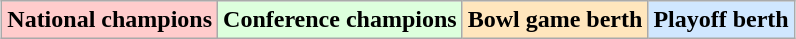<table class="wikitable" style="margin:1em auto;">
<tr>
<td bgcolor="#FFCCCC"><strong>National champions</strong></td>
<td bgcolor="#ddffdd"><strong>Conference champions</strong></td>
<td bgcolor="#ffe6bd"><strong>Bowl game berth</strong></td>
<td bgcolor="#d0e7ff"><strong>Playoff berth</strong></td>
</tr>
</table>
